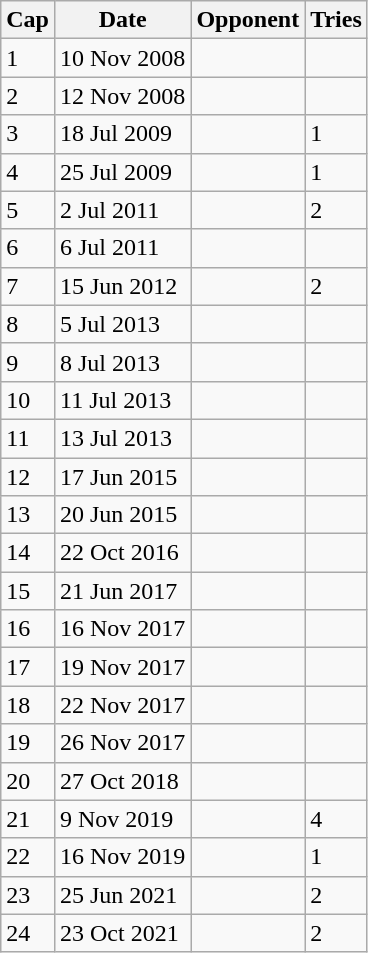<table class=wikitable>
<tr>
<th>Cap</th>
<th>Date</th>
<th>Opponent</th>
<th>Tries</th>
</tr>
<tr>
<td>1</td>
<td>10 Nov 2008</td>
<td></td>
<td></td>
</tr>
<tr>
<td>2</td>
<td>12 Nov 2008</td>
<td></td>
<td></td>
</tr>
<tr>
<td>3</td>
<td>18 Jul 2009</td>
<td></td>
<td>1</td>
</tr>
<tr>
<td>4</td>
<td>25 Jul 2009</td>
<td></td>
<td>1</td>
</tr>
<tr>
<td>5</td>
<td>2 Jul 2011</td>
<td></td>
<td>2</td>
</tr>
<tr>
<td>6</td>
<td>6 Jul 2011</td>
<td></td>
<td></td>
</tr>
<tr>
<td>7</td>
<td>15 Jun 2012</td>
<td></td>
<td>2</td>
</tr>
<tr>
<td>8</td>
<td>5 Jul 2013</td>
<td></td>
<td></td>
</tr>
<tr>
<td>9</td>
<td>8 Jul 2013</td>
<td></td>
<td></td>
</tr>
<tr>
<td>10</td>
<td>11 Jul 2013</td>
<td></td>
<td></td>
</tr>
<tr>
<td>11</td>
<td>13 Jul 2013</td>
<td></td>
<td></td>
</tr>
<tr>
<td>12</td>
<td>17 Jun 2015</td>
<td></td>
<td></td>
</tr>
<tr>
<td>13</td>
<td>20 Jun 2015</td>
<td></td>
<td></td>
</tr>
<tr>
<td>14</td>
<td>22 Oct 2016</td>
<td></td>
<td></td>
</tr>
<tr>
<td>15</td>
<td>21 Jun 2017</td>
<td></td>
<td></td>
</tr>
<tr>
<td>16</td>
<td>16 Nov 2017</td>
<td></td>
<td></td>
</tr>
<tr>
<td>17</td>
<td>19 Nov 2017</td>
<td></td>
<td></td>
</tr>
<tr>
<td>18</td>
<td>22 Nov 2017</td>
<td></td>
<td></td>
</tr>
<tr>
<td>19</td>
<td>26 Nov 2017</td>
<td></td>
<td></td>
</tr>
<tr>
<td>20</td>
<td>27 Oct 2018</td>
<td></td>
<td></td>
</tr>
<tr>
<td>21</td>
<td>9 Nov 2019</td>
<td></td>
<td>4</td>
</tr>
<tr>
<td>22</td>
<td>16 Nov 2019</td>
<td></td>
<td>1</td>
</tr>
<tr>
<td>23</td>
<td>25 Jun 2021</td>
<td></td>
<td>2</td>
</tr>
<tr>
<td>24</td>
<td>23 Oct 2021</td>
<td></td>
<td>2</td>
</tr>
</table>
